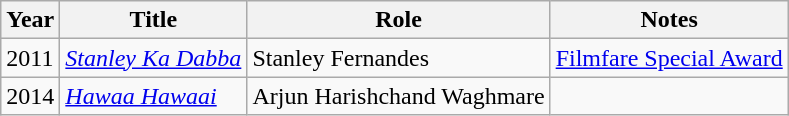<table class="wikitable sortable">
<tr>
<th>Year</th>
<th>Title</th>
<th>Role</th>
<th class="unsortable">Notes</th>
</tr>
<tr>
<td>2011</td>
<td><em><a href='#'>Stanley Ka Dabba</a></em></td>
<td>Stanley Fernandes</td>
<td><a href='#'>Filmfare Special Award</a></td>
</tr>
<tr>
<td>2014</td>
<td><em><a href='#'>Hawaa Hawaai</a></em></td>
<td>Arjun Harishchand Waghmare</td>
<td></td>
</tr>
</table>
